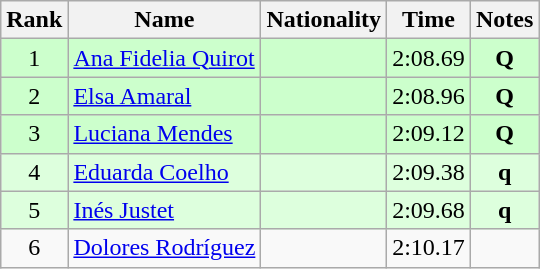<table class="wikitable sortable" style="text-align:center">
<tr>
<th>Rank</th>
<th>Name</th>
<th>Nationality</th>
<th>Time</th>
<th>Notes</th>
</tr>
<tr bgcolor=ccffcc>
<td align=center>1</td>
<td align=left><a href='#'>Ana Fidelia Quirot</a></td>
<td align=left></td>
<td>2:08.69</td>
<td><strong>Q</strong></td>
</tr>
<tr bgcolor=ccffcc>
<td align=center>2</td>
<td align=left><a href='#'>Elsa Amaral</a></td>
<td align=left></td>
<td>2:08.96</td>
<td><strong>Q</strong></td>
</tr>
<tr bgcolor=ccffcc>
<td align=center>3</td>
<td align=left><a href='#'>Luciana Mendes</a></td>
<td align=left></td>
<td>2:09.12</td>
<td><strong>Q</strong></td>
</tr>
<tr bgcolor=ddffdd>
<td align=center>4</td>
<td align=left><a href='#'>Eduarda Coelho</a></td>
<td align=left></td>
<td>2:09.38</td>
<td><strong>q</strong></td>
</tr>
<tr bgcolor=ddffdd>
<td align=center>5</td>
<td align=left><a href='#'>Inés Justet</a></td>
<td align=left></td>
<td>2:09.68</td>
<td><strong>q</strong></td>
</tr>
<tr>
<td align=center>6</td>
<td align=left><a href='#'>Dolores Rodríguez</a></td>
<td align=left></td>
<td>2:10.17</td>
<td></td>
</tr>
</table>
